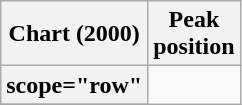<table class="wikitable sortable plainrowheaders">
<tr>
<th scope="col">Chart (2000)</th>
<th scope="col">Peak<br>position</th>
</tr>
<tr>
<th>scope="row"</th>
</tr>
<tr>
</tr>
</table>
